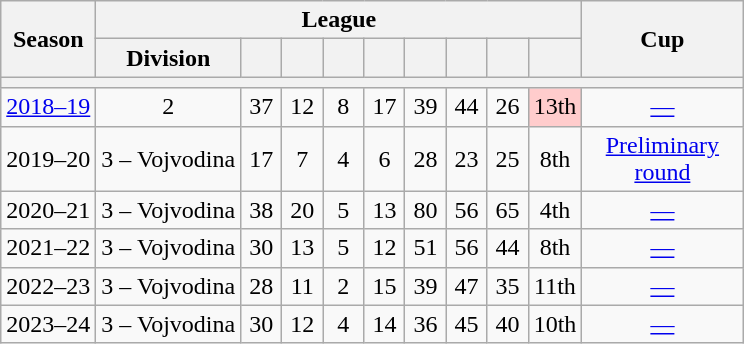<table class="wikitable sortable" style="text-align:center">
<tr>
<th rowspan="2">Season</th>
<th colspan="9">League</th>
<th rowspan="2" width="100">Cup</th>
</tr>
<tr>
<th>Division</th>
<th width="20"></th>
<th width="20"></th>
<th width="20"></th>
<th width="20"></th>
<th width="20"></th>
<th width="20"></th>
<th width="20"></th>
<th width="20"></th>
</tr>
<tr>
<th colspan="11"></th>
</tr>
<tr>
<td><a href='#'>2018–19</a></td>
<td>2</td>
<td>37</td>
<td>12</td>
<td>8</td>
<td>17</td>
<td>39</td>
<td>44</td>
<td>26</td>
<td style="background-color:#FCC">13th</td>
<td><a href='#'>—</a></td>
</tr>
<tr>
<td>2019–20</td>
<td>3 – Vojvodina</td>
<td>17</td>
<td>7</td>
<td>4</td>
<td>6</td>
<td>28</td>
<td>23</td>
<td>25</td>
<td>8th</td>
<td><a href='#'>Preliminary round</a></td>
</tr>
<tr>
<td>2020–21</td>
<td>3 – Vojvodina</td>
<td>38</td>
<td>20</td>
<td>5</td>
<td>13</td>
<td>80</td>
<td>56</td>
<td>65</td>
<td>4th</td>
<td><a href='#'>—</a></td>
</tr>
<tr>
<td>2021–22</td>
<td>3 – Vojvodina</td>
<td>30</td>
<td>13</td>
<td>5</td>
<td>12</td>
<td>51</td>
<td>56</td>
<td>44</td>
<td>8th</td>
<td><a href='#'>—</a></td>
</tr>
<tr>
<td>2022–23</td>
<td>3 – Vojvodina</td>
<td>28</td>
<td>11</td>
<td>2</td>
<td>15</td>
<td>39</td>
<td>47</td>
<td>35</td>
<td>11th</td>
<td><a href='#'>—</a></td>
</tr>
<tr>
<td>2023–24</td>
<td>3 – Vojvodina</td>
<td>30</td>
<td>12</td>
<td>4</td>
<td>14</td>
<td>36</td>
<td>45</td>
<td>40</td>
<td>10th</td>
<td><a href='#'>—</a></td>
</tr>
</table>
